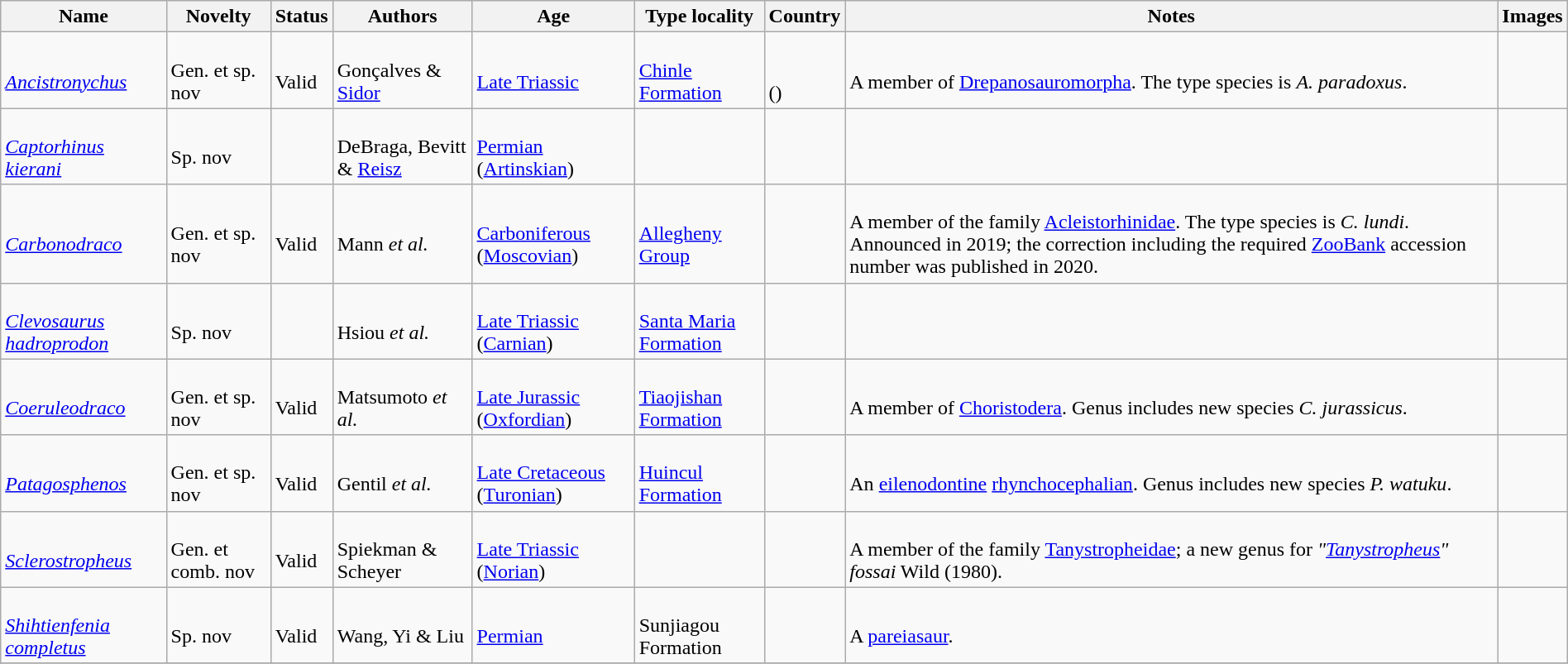<table class="wikitable sortable" align="center" width="100%">
<tr>
<th>Name</th>
<th>Novelty</th>
<th>Status</th>
<th>Authors</th>
<th>Age</th>
<th>Type locality</th>
<th>Country</th>
<th>Notes</th>
<th>Images</th>
</tr>
<tr>
<td><br><em><a href='#'>Ancistronychus</a></em></td>
<td><br>Gen. et sp. nov</td>
<td><br>Valid</td>
<td><br>Gonçalves & <a href='#'>Sidor</a></td>
<td><br><a href='#'>Late Triassic</a></td>
<td><br><a href='#'>Chinle Formation</a></td>
<td><br><br>()</td>
<td><br>A member of <a href='#'>Drepanosauromorpha</a>. The type species is <em>A. paradoxus</em>.</td>
<td></td>
</tr>
<tr>
<td><br><em><a href='#'>Captorhinus kierani</a></em></td>
<td><br>Sp. nov</td>
<td></td>
<td><br>DeBraga, Bevitt & <a href='#'>Reisz</a></td>
<td><br><a href='#'>Permian</a> (<a href='#'>Artinskian</a>)</td>
<td></td>
<td><br></td>
<td></td>
<td></td>
</tr>
<tr>
<td><br><em><a href='#'>Carbonodraco</a></em></td>
<td><br>Gen. et sp. nov</td>
<td><br>Valid</td>
<td><br>Mann <em>et al.</em></td>
<td><br><a href='#'>Carboniferous</a> (<a href='#'>Moscovian</a>)</td>
<td><br><a href='#'>Allegheny Group</a></td>
<td><br></td>
<td><br>A member of the family <a href='#'>Acleistorhinidae</a>. The type species is <em>C. lundi</em>. Announced in 2019; the correction including the required <a href='#'>ZooBank</a> accession number was published in 2020.</td>
<td></td>
</tr>
<tr>
<td><br><em><a href='#'>Clevosaurus hadroprodon</a></em></td>
<td><br>Sp. nov</td>
<td></td>
<td><br>Hsiou  <em>et al.</em></td>
<td><br><a href='#'>Late Triassic</a> (<a href='#'>Carnian</a>)</td>
<td><br><a href='#'>Santa Maria Formation</a></td>
<td><br></td>
<td></td>
<td></td>
</tr>
<tr>
<td><br><em><a href='#'>Coeruleodraco</a></em></td>
<td><br>Gen. et sp. nov</td>
<td><br>Valid</td>
<td><br>Matsumoto <em>et al.</em></td>
<td><br><a href='#'>Late Jurassic</a> (<a href='#'>Oxfordian</a>)</td>
<td><br><a href='#'>Tiaojishan Formation</a></td>
<td><br></td>
<td><br>A member of <a href='#'>Choristodera</a>. Genus includes new species <em>C. jurassicus</em>.</td>
<td></td>
</tr>
<tr>
<td><br><em><a href='#'>Patagosphenos</a></em></td>
<td><br>Gen. et sp. nov</td>
<td><br>Valid</td>
<td><br>Gentil <em>et al.</em></td>
<td><br><a href='#'>Late Cretaceous</a> (<a href='#'>Turonian</a>)</td>
<td><br><a href='#'>Huincul Formation</a></td>
<td><br></td>
<td><br>An <a href='#'>eilenodontine</a> <a href='#'>rhynchocephalian</a>. Genus includes new species <em>P. watuku</em>.</td>
<td></td>
</tr>
<tr>
<td><br><em><a href='#'>Sclerostropheus</a></em></td>
<td><br>Gen. et comb. nov</td>
<td><br>Valid</td>
<td><br>Spiekman & Scheyer</td>
<td><br><a href='#'>Late Triassic</a> (<a href='#'>Norian</a>)</td>
<td></td>
<td><br></td>
<td><br>A member of the family <a href='#'>Tanystropheidae</a>; a new genus for <em>"<a href='#'>Tanystropheus</a>" fossai</em> Wild (1980).</td>
<td></td>
</tr>
<tr>
<td><br><em><a href='#'>Shihtienfenia completus</a></em></td>
<td><br>Sp. nov</td>
<td><br>Valid</td>
<td><br>Wang, Yi & Liu</td>
<td><br><a href='#'>Permian</a></td>
<td><br>Sunjiagou Formation</td>
<td><br></td>
<td><br>A <a href='#'>pareiasaur</a>.</td>
<td></td>
</tr>
<tr>
</tr>
</table>
